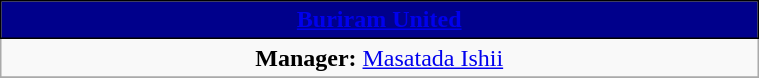<table class="wikitable" style="width:40%; text-align:center">
<tr>
<th colspan="7" style="text-align:center;  background:darkblue;color:white;border:1px solid black"> <a href='#'><span>Buriram United</span></a></th>
</tr>
<tr>
<td><strong>Manager:</strong>  <a href='#'>Masatada Ishii</a></td>
</tr>
<tr>
</tr>
</table>
